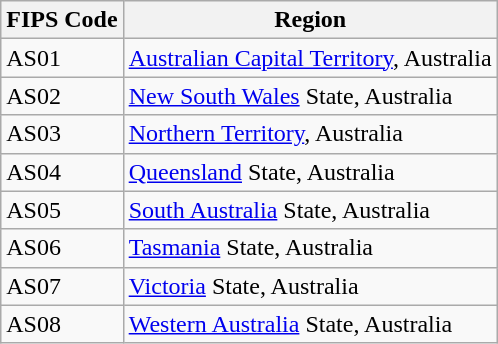<table class="wikitable">
<tr>
<th>FIPS Code</th>
<th>Region</th>
</tr>
<tr>
<td>AS01</td>
<td><a href='#'>Australian Capital Territory</a>, Australia</td>
</tr>
<tr>
<td>AS02</td>
<td><a href='#'>New South Wales</a> State, Australia</td>
</tr>
<tr>
<td>AS03</td>
<td><a href='#'>Northern Territory</a>, Australia</td>
</tr>
<tr>
<td>AS04</td>
<td><a href='#'>Queensland</a> State, Australia</td>
</tr>
<tr>
<td>AS05</td>
<td><a href='#'>South Australia</a> State, Australia</td>
</tr>
<tr>
<td>AS06</td>
<td><a href='#'>Tasmania</a> State, Australia</td>
</tr>
<tr>
<td>AS07</td>
<td><a href='#'>Victoria</a> State, Australia</td>
</tr>
<tr>
<td>AS08</td>
<td><a href='#'>Western Australia</a> State, Australia</td>
</tr>
</table>
